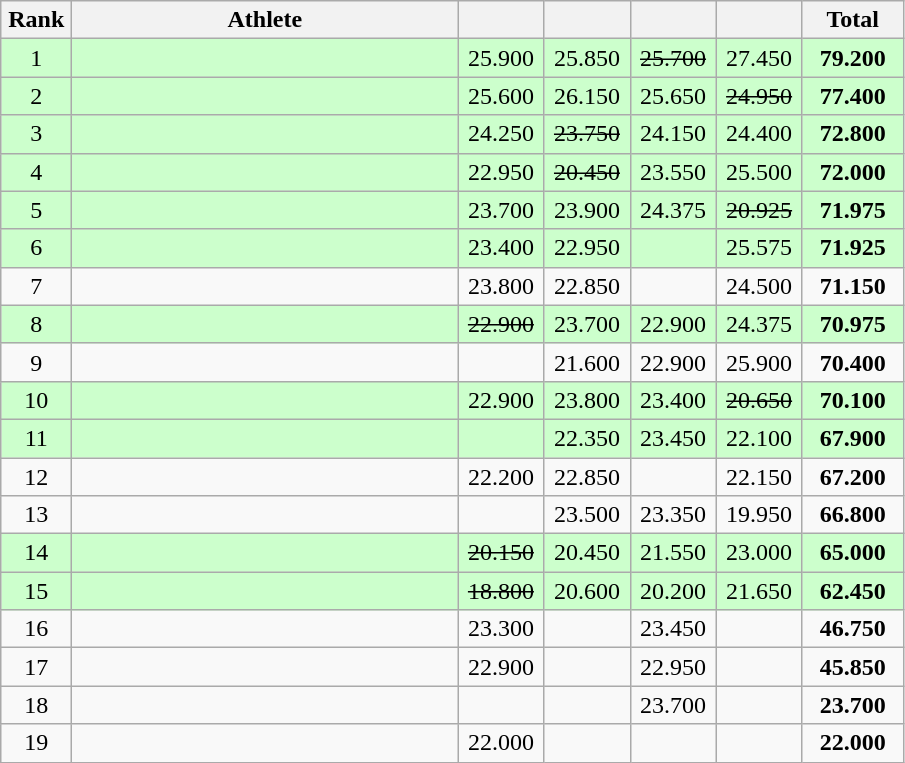<table class=wikitable style="text-align:center">
<tr>
<th width=40>Rank</th>
<th width=250>Athlete</th>
<th width=50></th>
<th width=50></th>
<th width=50></th>
<th width=50></th>
<th width=60>Total</th>
</tr>
<tr bgcolor="ccffcc">
<td>1</td>
<td align=left></td>
<td>25.900</td>
<td>25.850</td>
<td><s>25.700</s></td>
<td>27.450</td>
<td><strong>79.200</strong></td>
</tr>
<tr bgcolor="ccffcc">
<td>2</td>
<td align=left></td>
<td>25.600</td>
<td>26.150</td>
<td>25.650</td>
<td><s>24.950</s></td>
<td><strong>77.400</strong></td>
</tr>
<tr bgcolor="ccffcc">
<td>3</td>
<td align=left></td>
<td>24.250</td>
<td><s>23.750</s></td>
<td>24.150</td>
<td>24.400</td>
<td><strong>72.800</strong></td>
</tr>
<tr bgcolor="ccffcc">
<td>4</td>
<td align=left></td>
<td>22.950</td>
<td><s>20.450</s></td>
<td>23.550</td>
<td>25.500</td>
<td><strong>72.000</strong></td>
</tr>
<tr bgcolor="ccffcc">
<td>5</td>
<td align=left></td>
<td>23.700</td>
<td>23.900</td>
<td>24.375</td>
<td><s>20.925</s></td>
<td><strong>71.975</strong></td>
</tr>
<tr bgcolor="ccffcc">
<td>6</td>
<td align=left></td>
<td>23.400</td>
<td>22.950</td>
<td></td>
<td>25.575</td>
<td><strong>71.925</strong></td>
</tr>
<tr>
<td>7</td>
<td align=left></td>
<td>23.800</td>
<td>22.850</td>
<td></td>
<td>24.500</td>
<td><strong>71.150</strong></td>
</tr>
<tr bgcolor="ccffcc">
<td>8</td>
<td align=left></td>
<td><s>22.900</s></td>
<td>23.700</td>
<td>22.900</td>
<td>24.375</td>
<td><strong>70.975</strong></td>
</tr>
<tr>
<td>9</td>
<td align=left></td>
<td></td>
<td>21.600</td>
<td>22.900</td>
<td>25.900</td>
<td><strong>70.400</strong></td>
</tr>
<tr bgcolor="ccffcc">
<td>10</td>
<td align=left></td>
<td>22.900</td>
<td>23.800</td>
<td>23.400</td>
<td><s>20.650</s></td>
<td><strong>70.100</strong></td>
</tr>
<tr bgcolor="ccffcc">
<td>11</td>
<td align=left></td>
<td></td>
<td>22.350</td>
<td>23.450</td>
<td>22.100</td>
<td><strong>67.900</strong></td>
</tr>
<tr>
<td>12</td>
<td align=left></td>
<td>22.200</td>
<td>22.850</td>
<td></td>
<td>22.150</td>
<td><strong>67.200</strong></td>
</tr>
<tr>
<td>13</td>
<td align=left></td>
<td></td>
<td>23.500</td>
<td>23.350</td>
<td>19.950</td>
<td><strong>66.800</strong></td>
</tr>
<tr bgcolor="ccffcc">
<td>14</td>
<td align=left></td>
<td><s>20.150</s></td>
<td>20.450</td>
<td>21.550</td>
<td>23.000</td>
<td><strong>65.000</strong></td>
</tr>
<tr bgcolor="ccffcc">
<td>15</td>
<td align=left></td>
<td><s>18.800</s></td>
<td>20.600</td>
<td>20.200</td>
<td>21.650</td>
<td><strong>62.450</strong></td>
</tr>
<tr '>
<td>16</td>
<td align=left></td>
<td>23.300</td>
<td></td>
<td>23.450</td>
<td></td>
<td><strong>46.750</strong></td>
</tr>
<tr>
<td>17</td>
<td align=left></td>
<td>22.900</td>
<td></td>
<td>22.950</td>
<td></td>
<td><strong>45.850</strong></td>
</tr>
<tr>
<td>18</td>
<td align=left></td>
<td></td>
<td></td>
<td>23.700</td>
<td></td>
<td><strong>23.700</strong></td>
</tr>
<tr>
<td>19</td>
<td align=left></td>
<td>22.000</td>
<td></td>
<td></td>
<td></td>
<td><strong>22.000</strong></td>
</tr>
</table>
